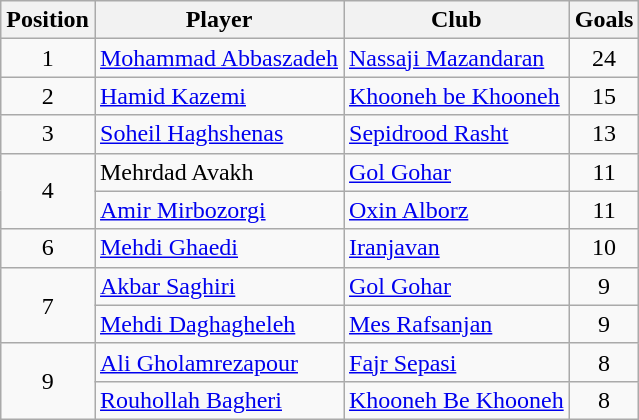<table class="wikitable" style="text-align: left">
<tr>
<th>Position</th>
<th>Player</th>
<th>Club</th>
<th>Goals</th>
</tr>
<tr>
<td align="center">1</td>
<td> <a href='#'>Mohammad Abbaszadeh</a></td>
<td><a href='#'>Nassaji Mazandaran</a></td>
<td align="center">24</td>
</tr>
<tr>
<td align="center">2</td>
<td> <a href='#'>Hamid Kazemi</a></td>
<td><a href='#'>Khooneh be Khooneh</a></td>
<td align="center">15</td>
</tr>
<tr>
<td align="center">3</td>
<td> <a href='#'>Soheil Haghshenas</a></td>
<td><a href='#'>Sepidrood Rasht</a></td>
<td align="center">13</td>
</tr>
<tr>
<td rowspan=2 align="center">4</td>
<td> Mehrdad Avakh</td>
<td><a href='#'>Gol Gohar</a></td>
<td align="center">11</td>
</tr>
<tr>
<td> <a href='#'>Amir Mirbozorgi</a></td>
<td><a href='#'>Oxin Alborz</a></td>
<td align="center">11</td>
</tr>
<tr>
<td align="center">6</td>
<td> <a href='#'>Mehdi Ghaedi</a></td>
<td><a href='#'>Iranjavan</a></td>
<td align="center">10</td>
</tr>
<tr>
<td rowspan=2 align="center">7</td>
<td> <a href='#'>Akbar Saghiri</a></td>
<td><a href='#'>Gol Gohar</a></td>
<td align="center">9</td>
</tr>
<tr>
<td> <a href='#'>Mehdi Daghagheleh</a></td>
<td><a href='#'>Mes Rafsanjan</a></td>
<td align="center">9</td>
</tr>
<tr>
<td rowspan=2 align="center">9</td>
<td> <a href='#'>Ali Gholamrezapour</a></td>
<td><a href='#'>Fajr Sepasi</a></td>
<td align="center">8</td>
</tr>
<tr>
<td> <a href='#'>Rouhollah Bagheri</a></td>
<td><a href='#'>Khooneh Be Khooneh</a></td>
<td align="center">8</td>
</tr>
</table>
